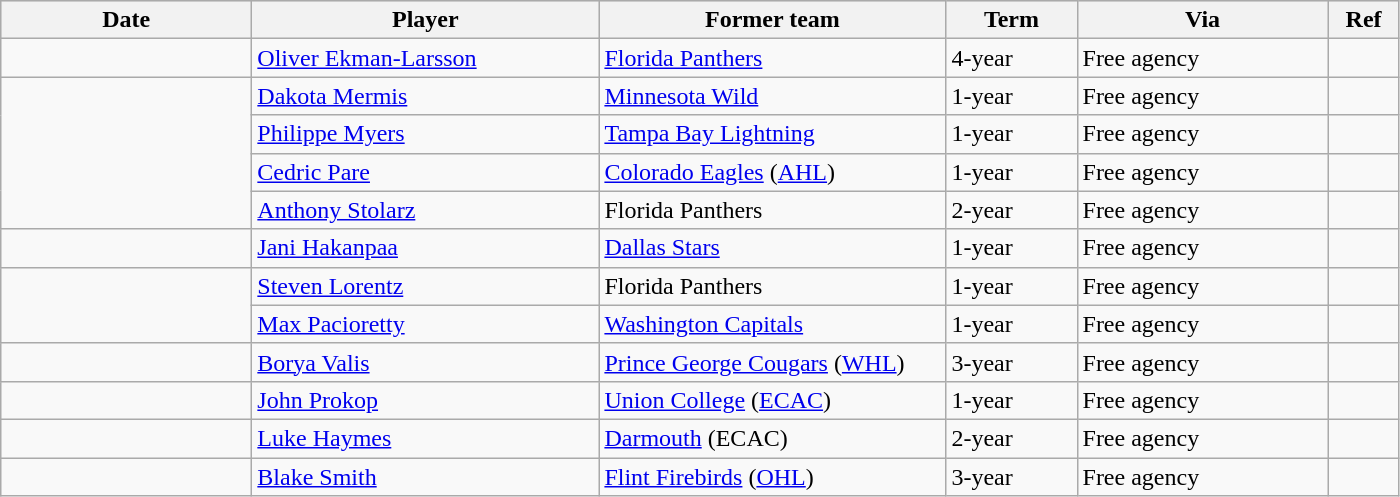<table class="wikitable">
<tr style="background:#ddd; text-align:center;">
<th style="width: 10em;">Date</th>
<th style="width: 14em;">Player</th>
<th style="width: 14em;">Former team</th>
<th style="width: 5em;">Term</th>
<th style="width: 10em;">Via</th>
<th style="width: 2.5em;">Ref</th>
</tr>
<tr>
<td></td>
<td><a href='#'>Oliver Ekman-Larsson</a></td>
<td><a href='#'>Florida Panthers</a></td>
<td>4-year</td>
<td>Free agency</td>
<td></td>
</tr>
<tr>
<td rowspan=4></td>
<td><a href='#'>Dakota Mermis</a></td>
<td><a href='#'>Minnesota Wild</a></td>
<td>1-year</td>
<td>Free agency</td>
<td></td>
</tr>
<tr>
<td><a href='#'>Philippe Myers</a></td>
<td><a href='#'>Tampa Bay Lightning</a></td>
<td>1-year</td>
<td>Free agency</td>
<td></td>
</tr>
<tr>
<td><a href='#'>Cedric Pare</a></td>
<td><a href='#'>Colorado Eagles</a> (<a href='#'>AHL</a>)</td>
<td>1-year</td>
<td>Free agency</td>
<td></td>
</tr>
<tr>
<td><a href='#'>Anthony Stolarz</a></td>
<td>Florida Panthers</td>
<td>2-year</td>
<td>Free agency</td>
<td></td>
</tr>
<tr>
<td></td>
<td><a href='#'>Jani Hakanpaa</a></td>
<td><a href='#'>Dallas Stars</a></td>
<td>1-year</td>
<td>Free agency</td>
<td></td>
</tr>
<tr>
<td rowspan=2></td>
<td><a href='#'>Steven Lorentz</a></td>
<td>Florida Panthers</td>
<td>1-year</td>
<td>Free agency</td>
<td></td>
</tr>
<tr>
<td><a href='#'>Max Pacioretty</a></td>
<td><a href='#'>Washington Capitals</a></td>
<td>1-year</td>
<td>Free agency</td>
<td></td>
</tr>
<tr>
<td></td>
<td><a href='#'>Borya Valis</a></td>
<td><a href='#'>Prince George Cougars</a> (<a href='#'>WHL</a>)</td>
<td>3-year</td>
<td>Free agency</td>
<td></td>
</tr>
<tr>
<td></td>
<td><a href='#'>John Prokop</a></td>
<td><a href='#'>Union College</a> (<a href='#'>ECAC</a>)</td>
<td>1-year</td>
<td>Free agency</td>
<td></td>
</tr>
<tr>
<td></td>
<td><a href='#'>Luke Haymes</a></td>
<td><a href='#'>Darmouth</a> (ECAC)</td>
<td>2-year</td>
<td>Free agency</td>
<td></td>
</tr>
<tr>
<td></td>
<td><a href='#'>Blake Smith</a></td>
<td><a href='#'>Flint Firebirds</a> (<a href='#'>OHL</a>)</td>
<td>3-year</td>
<td>Free agency</td>
<td></td>
</tr>
</table>
